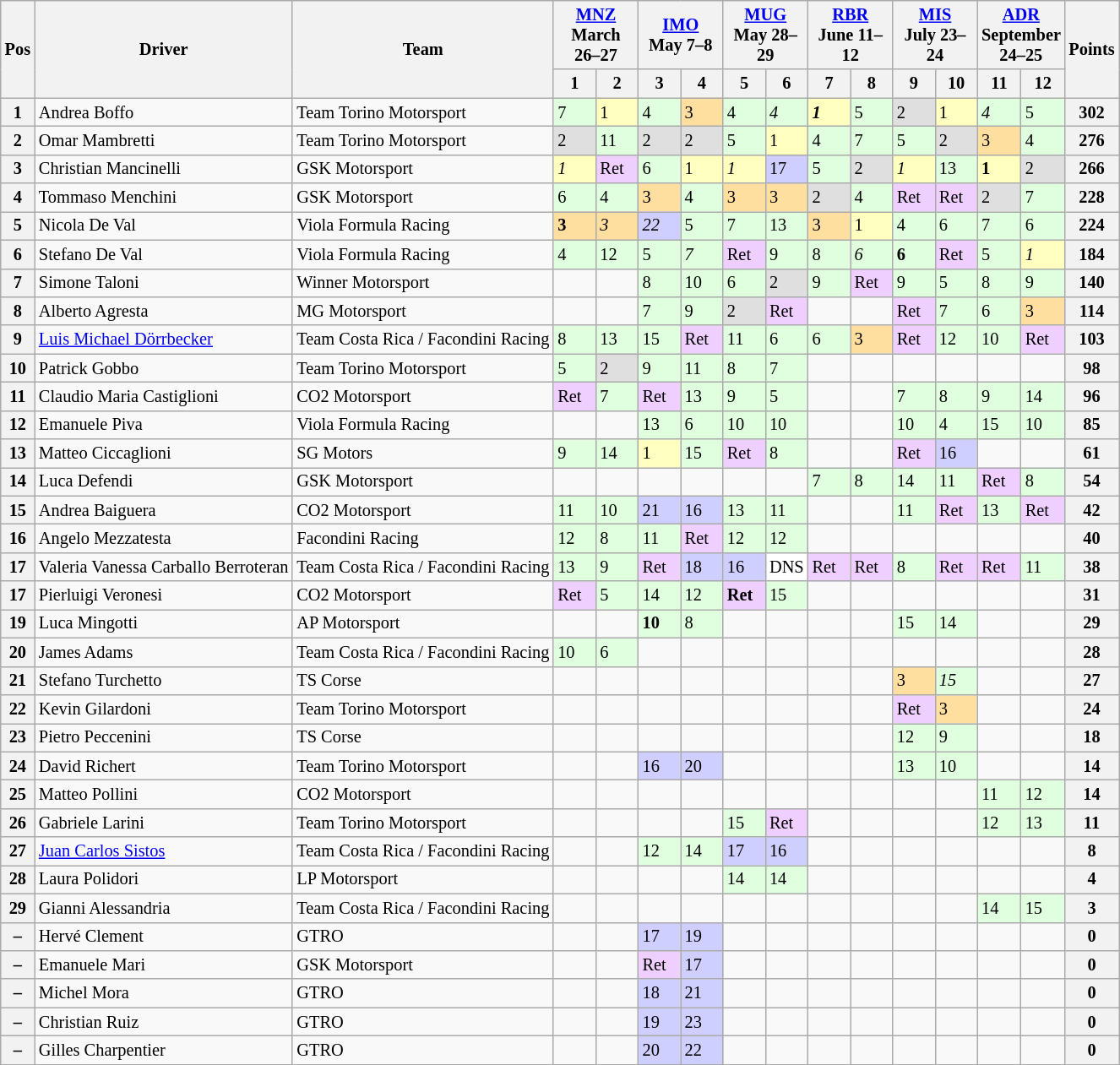<table class="wikitable" style="font-size:85%">
<tr>
<th rowspan=2>Pos</th>
<th rowspan=2>Driver</th>
<th rowspan=2>Team</th>
<th colspan=2> <a href='#'>MNZ</a><br>March 26–27</th>
<th colspan=2> <a href='#'>IMO</a><br>May 7–8</th>
<th colspan=2> <a href='#'>MUG</a><br>May 28–29</th>
<th colspan=2> <a href='#'>RBR</a><br>June 11–12</th>
<th colspan=2> <a href='#'>MIS</a><br>July 23–24</th>
<th colspan=2> <a href='#'>ADR</a><br>September 24–25</th>
<th rowspan=2>Points</th>
</tr>
<tr>
<th width="27">1</th>
<th width="27">2</th>
<th width="27">3</th>
<th width="27">4</th>
<th width="27">5</th>
<th width="27">6</th>
<th width="27">7</th>
<th width="27">8</th>
<th width="27">9</th>
<th width="27">10</th>
<th width="27">11</th>
<th width="27">12</th>
</tr>
<tr>
<th>1</th>
<td> Andrea Boffo</td>
<td>Team Torino Motorsport</td>
<td style="background:#DFFFDF;">7</td>
<td style="background:#FFFFBF;">1</td>
<td style="background:#DFFFDF;">4</td>
<td style="background:#FFDF9F;">3</td>
<td style="background:#DFFFDF;">4</td>
<td style="background:#DFFFDF;"><em>4</em></td>
<td style="background:#FFFFBF;"><strong><em>1</em></strong></td>
<td style="background:#DFFFDF;">5</td>
<td style="background:#DFDFDF;">2</td>
<td style="background:#FFFFBF;">1</td>
<td style="background:#DFFFDF;"><em>4</em></td>
<td style="background:#DFFFDF;">5</td>
<th>302</th>
</tr>
<tr>
<th>2</th>
<td> Omar Mambretti</td>
<td>Team Torino Motorsport</td>
<td style="background:#DFDFDF;">2</td>
<td style="background:#DFFFDF;">11</td>
<td style="background:#DFDFDF;">2</td>
<td style="background:#DFDFDF;">2</td>
<td style="background:#DFFFDF;">5</td>
<td style="background:#FFFFBF;">1</td>
<td style="background:#DFFFDF;">4</td>
<td style="background:#DFFFDF;">7</td>
<td style="background:#DFFFDF;">5</td>
<td style="background:#DFDFDF;">2</td>
<td style="background:#FFDF9F;">3</td>
<td style="background:#DFFFDF;">4</td>
<th>276</th>
</tr>
<tr>
<th>3</th>
<td> Christian Mancinelli</td>
<td>GSK Motorsport</td>
<td style="background:#FFFFBF;"><em>1</em></td>
<td style="background:#EFCFFF;">Ret</td>
<td style="background:#DFFFDF;">6</td>
<td style="background:#FFFFBF;">1</td>
<td style="background:#FFFFBF;"><em>1</em></td>
<td style="background:#CFCFFF;">17</td>
<td style="background:#DFFFDF;">5</td>
<td style="background:#DFDFDF;">2</td>
<td style="background:#FFFFBF;"><em>1</em></td>
<td style="background:#DFFFDF;">13</td>
<td style="background:#FFFFBF;"><strong>1</strong></td>
<td style="background:#DFDFDF;">2</td>
<th>266</th>
</tr>
<tr>
<th>4</th>
<td> Tommaso Menchini</td>
<td>GSK Motorsport</td>
<td style="background:#DFFFDF;">6</td>
<td style="background:#DFFFDF;">4</td>
<td style="background:#FFDF9F;">3</td>
<td style="background:#DFFFDF;">4</td>
<td style="background:#FFDF9F;">3</td>
<td style="background:#FFDF9F;">3</td>
<td style="background:#DFDFDF;">2</td>
<td style="background:#DFFFDF;">4</td>
<td style="background:#EFCFFF;">Ret</td>
<td style="background:#EFCFFF;">Ret</td>
<td style="background:#DFDFDF;">2</td>
<td style="background:#DFFFDF;">7</td>
<th>228</th>
</tr>
<tr>
<th>5</th>
<td> Nicola De Val</td>
<td>Viola Formula Racing</td>
<td style="background:#FFDF9F;"><strong>3</strong></td>
<td style="background:#FFDF9F;"><em>3</em></td>
<td style="background:#CFCFFF;"><em>22</em></td>
<td style="background:#DFFFDF;">5</td>
<td style="background:#DFFFDF;">7</td>
<td style="background:#DFFFDF;">13</td>
<td style="background:#FFDF9F;">3</td>
<td style="background:#FFFFBF;">1</td>
<td style="background:#DFFFDF;">4</td>
<td style="background:#DFFFDF;">6</td>
<td style="background:#DFFFDF;">7</td>
<td style="background:#DFFFDF;">6</td>
<th>224</th>
</tr>
<tr>
<th>6</th>
<td> Stefano De Val</td>
<td>Viola Formula Racing</td>
<td style="background:#DFFFDF;">4</td>
<td style="background:#DFFFDF;">12</td>
<td style="background:#DFFFDF;">5</td>
<td style="background:#DFFFDF;"><em>7</em></td>
<td style="background:#EFCFFF;">Ret</td>
<td style="background:#DFFFDF;">9</td>
<td style="background:#DFFFDF;">8</td>
<td style="background:#DFFFDF;"><em>6</em></td>
<td style="background:#DFFFDF;"><strong>6</strong></td>
<td style="background:#EFCFFF;">Ret</td>
<td style="background:#DFFFDF;">5</td>
<td style="background:#FFFFBF;"><em>1</em></td>
<th>184</th>
</tr>
<tr>
<th>7</th>
<td> Simone Taloni</td>
<td>Winner Motorsport</td>
<td></td>
<td></td>
<td style="background:#DFFFDF;">8</td>
<td style="background:#DFFFDF;">10</td>
<td style="background:#DFFFDF;">6</td>
<td style="background:#DFDFDF;">2</td>
<td style="background:#DFFFDF;">9</td>
<td style="background:#EFCFFF;">Ret</td>
<td style="background:#DFFFDF;">9</td>
<td style="background:#DFFFDF;">5</td>
<td style="background:#DFFFDF;">8</td>
<td style="background:#DFFFDF;">9</td>
<th>140</th>
</tr>
<tr>
<th>8</th>
<td> Alberto Agresta</td>
<td>MG Motorsport</td>
<td></td>
<td></td>
<td style="background:#DFFFDF;">7</td>
<td style="background:#DFFFDF;">9</td>
<td style="background:#DFDFDF;">2</td>
<td style="background:#EFCFFF;">Ret</td>
<td></td>
<td></td>
<td style="background:#EFCFFF;">Ret</td>
<td style="background:#DFFFDF;">7</td>
<td style="background:#DFFFDF;">6</td>
<td style="background:#FFDF9F;">3</td>
<th>114</th>
</tr>
<tr>
<th>9</th>
<td> <a href='#'>Luis Michael Dörrbecker</a></td>
<td>Team Costa Rica / Facondini Racing</td>
<td style="background:#DFFFDF;">8</td>
<td style="background:#DFFFDF;">13</td>
<td style="background:#DFFFDF;">15</td>
<td style="background:#EFCFFF;">Ret</td>
<td style="background:#DFFFDF;">11</td>
<td style="background:#DFFFDF;">6</td>
<td style="background:#DFFFDF;">6</td>
<td style="background:#FFDF9F;">3</td>
<td style="background:#EFCFFF;">Ret</td>
<td style="background:#DFFFDF;">12</td>
<td style="background:#DFFFDF;">10</td>
<td style="background:#EFCFFF;">Ret</td>
<th>103</th>
</tr>
<tr>
<th>10</th>
<td> Patrick Gobbo</td>
<td>Team Torino Motorsport</td>
<td style="background:#DFFFDF;">5</td>
<td style="background:#DFDFDF;">2</td>
<td style="background:#DFFFDF;">9</td>
<td style="background:#DFFFDF;">11</td>
<td style="background:#DFFFDF;">8</td>
<td style="background:#DFFFDF;">7</td>
<td></td>
<td></td>
<td></td>
<td></td>
<td></td>
<td></td>
<th>98</th>
</tr>
<tr>
<th>11</th>
<td> Claudio Maria Castiglioni</td>
<td>CO2 Motorsport</td>
<td style="background:#EFCFFF;">Ret</td>
<td style="background:#DFFFDF;">7</td>
<td style="background:#EFCFFF;">Ret</td>
<td style="background:#DFFFDF;">13</td>
<td style="background:#DFFFDF;">9</td>
<td style="background:#DFFFDF;">5</td>
<td></td>
<td></td>
<td style="background:#DFFFDF;">7</td>
<td style="background:#DFFFDF;">8</td>
<td style="background:#DFFFDF;">9</td>
<td style="background:#DFFFDF;">14</td>
<th>96</th>
</tr>
<tr>
<th>12</th>
<td> Emanuele Piva</td>
<td>Viola Formula Racing</td>
<td></td>
<td></td>
<td style="background:#DFFFDF;">13</td>
<td style="background:#DFFFDF;">6</td>
<td style="background:#DFFFDF;">10</td>
<td style="background:#DFFFDF;">10</td>
<td></td>
<td></td>
<td style="background:#DFFFDF;">10</td>
<td style="background:#DFFFDF;">4</td>
<td style="background:#DFFFDF;">15</td>
<td style="background:#DFFFDF;">10</td>
<th>85</th>
</tr>
<tr>
<th>13</th>
<td> Matteo Ciccaglioni</td>
<td>SG Motors</td>
<td style="background:#DFFFDF;">9</td>
<td style="background:#DFFFDF;">14</td>
<td style="background:#FFFFBF;">1</td>
<td style="background:#DFFFDF;">15</td>
<td style="background:#EFCFFF;">Ret</td>
<td style="background:#DFFFDF;">8</td>
<td></td>
<td></td>
<td style="background:#EFCFFF;">Ret</td>
<td style="background:#CFCFFF;">16</td>
<td></td>
<td></td>
<th>61</th>
</tr>
<tr>
<th>14</th>
<td> Luca Defendi</td>
<td>GSK Motorsport</td>
<td></td>
<td></td>
<td></td>
<td></td>
<td></td>
<td></td>
<td style="background:#DFFFDF;">7</td>
<td style="background:#DFFFDF;">8</td>
<td style="background:#DFFFDF;">14</td>
<td style="background:#DFFFDF;">11</td>
<td style="background:#EFCFFF;">Ret</td>
<td style="background:#DFFFDF;">8</td>
<th>54</th>
</tr>
<tr>
<th>15</th>
<td> Andrea Baiguera</td>
<td>CO2 Motorsport</td>
<td style="background:#DFFFDF;">11</td>
<td style="background:#DFFFDF;">10</td>
<td style="background:#CFCFFF;">21</td>
<td style="background:#CFCFFF;">16</td>
<td style="background:#DFFFDF;">13</td>
<td style="background:#DFFFDF;">11</td>
<td></td>
<td></td>
<td style="background:#DFFFDF;">11</td>
<td style="background:#EFCFFF;">Ret</td>
<td style="background:#DFFFDF;">13</td>
<td style="background:#EFCFFF;">Ret</td>
<th>42</th>
</tr>
<tr>
<th>16</th>
<td> Angelo Mezzatesta</td>
<td>Facondini Racing</td>
<td style="background:#DFFFDF;">12</td>
<td style="background:#DFFFDF;">8</td>
<td style="background:#DFFFDF;">11</td>
<td style="background:#EFCFFF;">Ret</td>
<td style="background:#DFFFDF;">12</td>
<td style="background:#DFFFDF;">12</td>
<td></td>
<td></td>
<td></td>
<td></td>
<td></td>
<td></td>
<th>40</th>
</tr>
<tr>
<th>17</th>
<td> Valeria Vanessa Carballo Berroteran</td>
<td>Team Costa Rica / Facondini Racing</td>
<td style="background:#DFFFDF;">13</td>
<td style="background:#DFFFDF;">9</td>
<td style="background:#EFCFFF;">Ret</td>
<td style="background:#CFCFFF;">18</td>
<td style="background:#CFCFFF;">16</td>
<td style="background:#FFFFFF;">DNS</td>
<td style="background:#EFCFFF;">Ret</td>
<td style="background:#EFCFFF;">Ret</td>
<td style="background:#DFFFDF;">8</td>
<td style="background:#EFCFFF;">Ret</td>
<td style="background:#EFCFFF;">Ret</td>
<td style="background:#DFFFDF;">11</td>
<th>38</th>
</tr>
<tr>
<th>17</th>
<td> Pierluigi Veronesi</td>
<td>CO2 Motorsport</td>
<td style="background:#EFCFFF;">Ret</td>
<td style="background:#DFFFDF;">5</td>
<td style="background:#DFFFDF;">14</td>
<td style="background:#DFFFDF;">12</td>
<td style="background:#EFCFFF;"><strong>Ret</strong></td>
<td style="background:#DFFFDF;">15</td>
<td></td>
<td></td>
<td></td>
<td></td>
<td></td>
<td></td>
<th>31</th>
</tr>
<tr>
<th>19</th>
<td> Luca Mingotti</td>
<td>AP Motorsport</td>
<td></td>
<td></td>
<td style="background:#DFFFDF;"><strong>10</strong></td>
<td style="background:#DFFFDF;">8</td>
<td></td>
<td></td>
<td></td>
<td></td>
<td style="background:#DFFFDF;">15</td>
<td style="background:#DFFFDF;">14</td>
<td></td>
<td></td>
<th>29</th>
</tr>
<tr>
<th>20</th>
<td> James Adams</td>
<td>Team Costa Rica / Facondini Racing</td>
<td style="background:#DFFFDF;">10</td>
<td style="background:#DFFFDF;">6</td>
<td></td>
<td></td>
<td></td>
<td></td>
<td></td>
<td></td>
<td></td>
<td></td>
<td></td>
<td></td>
<th>28</th>
</tr>
<tr>
<th>21</th>
<td> Stefano Turchetto</td>
<td>TS Corse</td>
<td></td>
<td></td>
<td></td>
<td></td>
<td></td>
<td></td>
<td></td>
<td></td>
<td style="background:#FFDF9F;">3</td>
<td style="background:#DFFFDF;"><em>15</em></td>
<td></td>
<td></td>
<th>27</th>
</tr>
<tr>
<th>22</th>
<td> Kevin Gilardoni</td>
<td>Team Torino Motorsport</td>
<td></td>
<td></td>
<td></td>
<td></td>
<td></td>
<td></td>
<td></td>
<td></td>
<td style="background:#EFCFFF;">Ret</td>
<td style="background:#FFDF9F;">3</td>
<td></td>
<td></td>
<th>24</th>
</tr>
<tr>
<th>23</th>
<td> Pietro Peccenini</td>
<td>TS Corse</td>
<td></td>
<td></td>
<td></td>
<td></td>
<td></td>
<td></td>
<td></td>
<td></td>
<td style="background:#DFFFDF;">12</td>
<td style="background:#DFFFDF;">9</td>
<td></td>
<td></td>
<th>18</th>
</tr>
<tr>
<th>24</th>
<td> David Richert</td>
<td>Team Torino Motorsport</td>
<td></td>
<td></td>
<td style="background:#CFCFFF;">16</td>
<td style="background:#CFCFFF;">20</td>
<td></td>
<td></td>
<td></td>
<td></td>
<td style="background:#DFFFDF;">13</td>
<td style="background:#DFFFDF;">10</td>
<td></td>
<td></td>
<th>14</th>
</tr>
<tr>
<th>25</th>
<td> Matteo Pollini</td>
<td>CO2 Motorsport</td>
<td></td>
<td></td>
<td></td>
<td></td>
<td></td>
<td></td>
<td></td>
<td></td>
<td></td>
<td></td>
<td style="background:#DFFFDF;">11</td>
<td style="background:#DFFFDF;">12</td>
<th>14</th>
</tr>
<tr>
<th>26</th>
<td> Gabriele Larini</td>
<td>Team Torino Motorsport</td>
<td></td>
<td></td>
<td></td>
<td></td>
<td style="background:#DFFFDF;">15</td>
<td style="background:#EFCFFF;">Ret</td>
<td></td>
<td></td>
<td></td>
<td></td>
<td style="background:#DFFFDF;">12</td>
<td style="background:#DFFFDF;">13</td>
<th>11</th>
</tr>
<tr>
<th>27</th>
<td> <a href='#'>Juan Carlos Sistos</a></td>
<td>Team Costa Rica / Facondini Racing</td>
<td></td>
<td></td>
<td style="background:#DFFFDF;">12</td>
<td style="background:#DFFFDF;">14</td>
<td style="background:#CFCFFF;">17</td>
<td style="background:#CFCFFF;">16</td>
<td></td>
<td></td>
<td></td>
<td></td>
<td></td>
<td></td>
<th>8</th>
</tr>
<tr>
<th>28</th>
<td> Laura Polidori</td>
<td>LP Motorsport</td>
<td></td>
<td></td>
<td></td>
<td></td>
<td style="background:#DFFFDF;">14</td>
<td style="background:#DFFFDF;">14</td>
<td></td>
<td></td>
<td></td>
<td></td>
<td></td>
<td></td>
<th>4</th>
</tr>
<tr>
<th>29</th>
<td> Gianni Alessandria</td>
<td>Team Costa Rica / Facondini Racing</td>
<td></td>
<td></td>
<td></td>
<td></td>
<td></td>
<td></td>
<td></td>
<td></td>
<td></td>
<td></td>
<td style="background:#DFFFDF;">14</td>
<td style="background:#DFFFDF;">15</td>
<th>3</th>
</tr>
<tr>
<th>–</th>
<td> Hervé Clement</td>
<td>GTRO</td>
<td></td>
<td></td>
<td style="background:#CFCFFF;">17</td>
<td style="background:#CFCFFF;">19</td>
<td></td>
<td></td>
<td></td>
<td></td>
<td></td>
<td></td>
<td></td>
<td></td>
<th>0</th>
</tr>
<tr>
<th>–</th>
<td> Emanuele Mari</td>
<td>GSK Motorsport</td>
<td></td>
<td></td>
<td style="background:#EFCFFF;">Ret</td>
<td style="background:#CFCFFF;">17</td>
<td></td>
<td></td>
<td></td>
<td></td>
<td></td>
<td></td>
<td></td>
<td></td>
<th>0</th>
</tr>
<tr>
<th>–</th>
<td> Michel Mora</td>
<td>GTRO</td>
<td></td>
<td></td>
<td style="background:#CFCFFF;">18</td>
<td style="background:#CFCFFF;">21</td>
<td></td>
<td></td>
<td></td>
<td></td>
<td></td>
<td></td>
<td></td>
<td></td>
<th>0</th>
</tr>
<tr>
<th>–</th>
<td> Christian Ruiz</td>
<td>GTRO</td>
<td></td>
<td></td>
<td style="background:#CFCFFF;">19</td>
<td style="background:#CFCFFF;">23</td>
<td></td>
<td></td>
<td></td>
<td></td>
<td></td>
<td></td>
<td></td>
<td></td>
<th>0</th>
</tr>
<tr>
<th>–</th>
<td> Gilles Charpentier</td>
<td>GTRO</td>
<td></td>
<td></td>
<td style="background:#CFCFFF;">20</td>
<td style="background:#CFCFFF;">22</td>
<td></td>
<td></td>
<td></td>
<td></td>
<td></td>
<td></td>
<td></td>
<td></td>
<th>0</th>
</tr>
</table>
